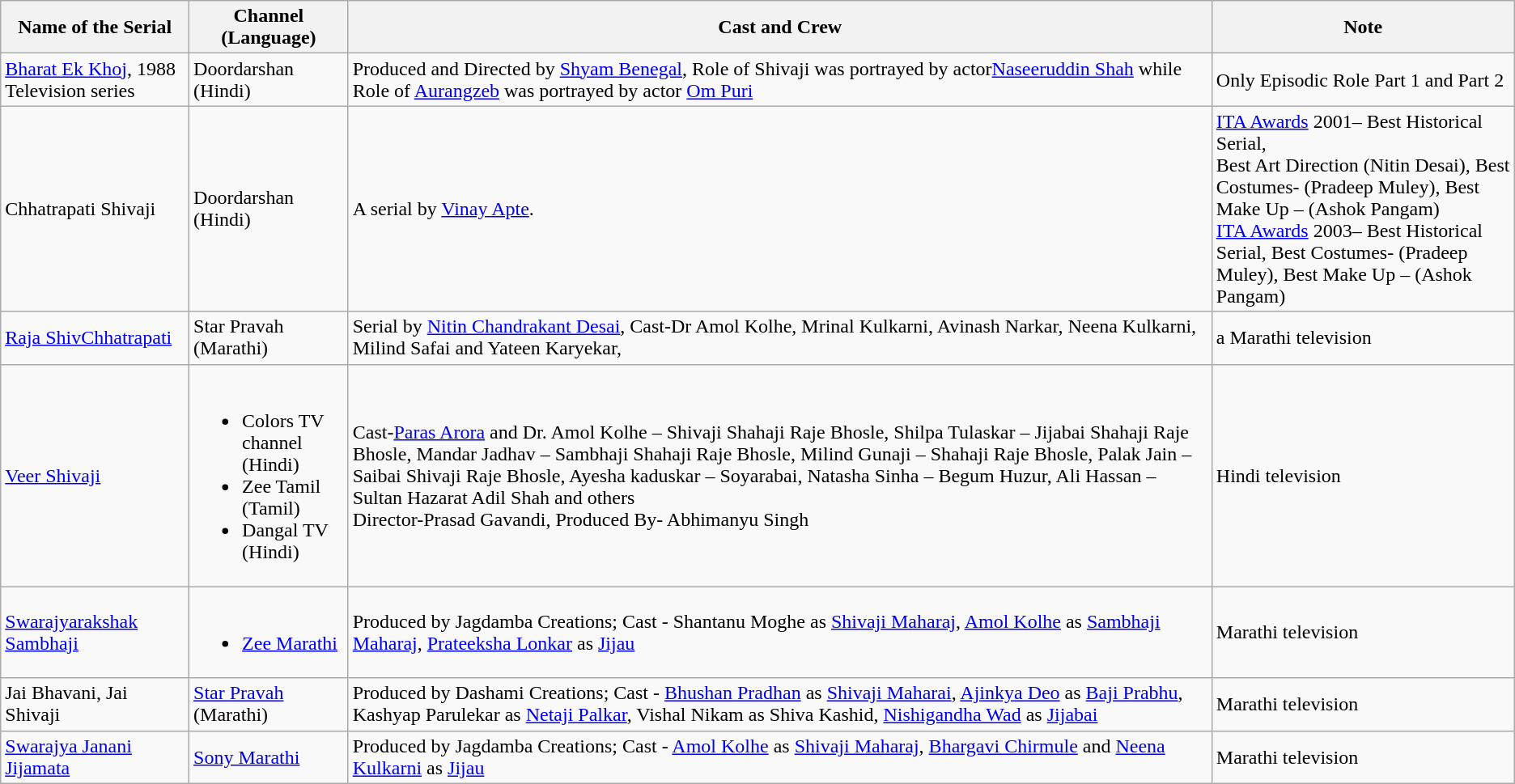<table class="wikitable">
<tr>
<th>Name of the Serial</th>
<th>Channel (Language)</th>
<th>Cast and Crew</th>
<th>Note</th>
</tr>
<tr>
<td><a href='#'>Bharat Ek Khoj</a>, 1988 Television series</td>
<td>Doordarshan (Hindi)</td>
<td>Produced and Directed by <a href='#'>Shyam Benegal</a>, Role of Shivaji was portrayed by actor<a href='#'>Naseeruddin Shah</a> while Role of <a href='#'>Aurangzeb</a> was portrayed by actor <a href='#'>Om Puri</a></td>
<td>Only Episodic Role Part 1 and Part 2</td>
</tr>
<tr>
<td>Chhatrapati Shivaji</td>
<td>Doordarshan (Hindi)</td>
<td>A serial by <a href='#'>Vinay Apte</a>.</td>
<td><a href='#'>ITA Awards</a> 2001– Best Historical Serial,<br>Best Art Direction (Nitin Desai), Best Costumes- (Pradeep Muley), Best Make Up – (Ashok Pangam)<br><a href='#'>ITA Awards</a> 2003– Best Historical Serial, Best Costumes- (Pradeep Muley), Best Make Up – (Ashok Pangam)</td>
</tr>
<tr>
<td><a href='#'>Raja ShivChhatrapati</a></td>
<td>Star Pravah (Marathi)</td>
<td>Serial by <a href='#'>Nitin Chandrakant Desai</a>, Cast-Dr Amol Kolhe, Mrinal Kulkarni, Avinash Narkar, Neena Kulkarni, Milind Safai and Yateen Karyekar,</td>
<td>a Marathi television</td>
</tr>
<tr>
<td><a href='#'>Veer Shivaji</a></td>
<td><br><ul><li>Colors TV channel (Hindi)</li><li>Zee Tamil (Tamil)</li><li>Dangal TV (Hindi)</li></ul></td>
<td>Cast-<a href='#'>Paras Arora</a> and Dr. Amol Kolhe – Shivaji Shahaji Raje Bhosle, Shilpa Tulaskar – Jijabai Shahaji Raje Bhosle, Mandar Jadhav – Sambhaji Shahaji Raje Bhosle, Milind Gunaji – Shahaji Raje Bhosle, Palak Jain – Saibai Shivaji Raje Bhosle, Ayesha kaduskar – Soyarabai, Natasha Sinha – Begum Huzur, Ali Hassan – Sultan Hazarat Adil Shah and others<br>Director-Prasad Gavandi, Produced By- Abhimanyu Singh</td>
<td>Hindi television</td>
</tr>
<tr>
<td><a href='#'>Swarajyarakshak Sambhaji</a></td>
<td><br><ul><li><a href='#'>Zee Marathi</a></li></ul></td>
<td>Produced by Jagdamba Creations; Cast - Shantanu Moghe as <a href='#'>Shivaji Maharaj</a>, <a href='#'>Amol Kolhe</a> as <a href='#'>Sambhaji Maharaj</a>, <a href='#'>Prateeksha Lonkar</a> as <a href='#'>Jijau</a></td>
<td>Marathi television</td>
</tr>
<tr>
<td>Jai Bhavani, Jai Shivaji</td>
<td><a href='#'>Star Pravah</a> (Marathi)</td>
<td>Produced by Dashami Creations; Cast - <a href='#'>Bhushan Pradhan</a> as <a href='#'>Shivaji Maharai</a>, <a href='#'>Ajinkya Deo</a> as <a href='#'>Baji Prabhu</a>, Kashyap Parulekar as <a href='#'>Netaji Palkar</a>, Vishal Nikam as Shiva Kashid, <a href='#'>Nishigandha Wad</a> as <a href='#'>Jijabai</a></td>
<td>Marathi television</td>
</tr>
<tr>
<td><a href='#'>Swarajya Janani Jijamata</a></td>
<td><a href='#'>Sony Marathi</a></td>
<td>Produced by Jagdamba Creations; Cast - <a href='#'>Amol Kolhe</a> as <a href='#'>Shivaji Maharaj</a>, <a href='#'>Bhargavi Chirmule</a> and <a href='#'>Neena Kulkarni</a> as <a href='#'>Jijau</a></td>
<td>Marathi television</td>
</tr>
</table>
